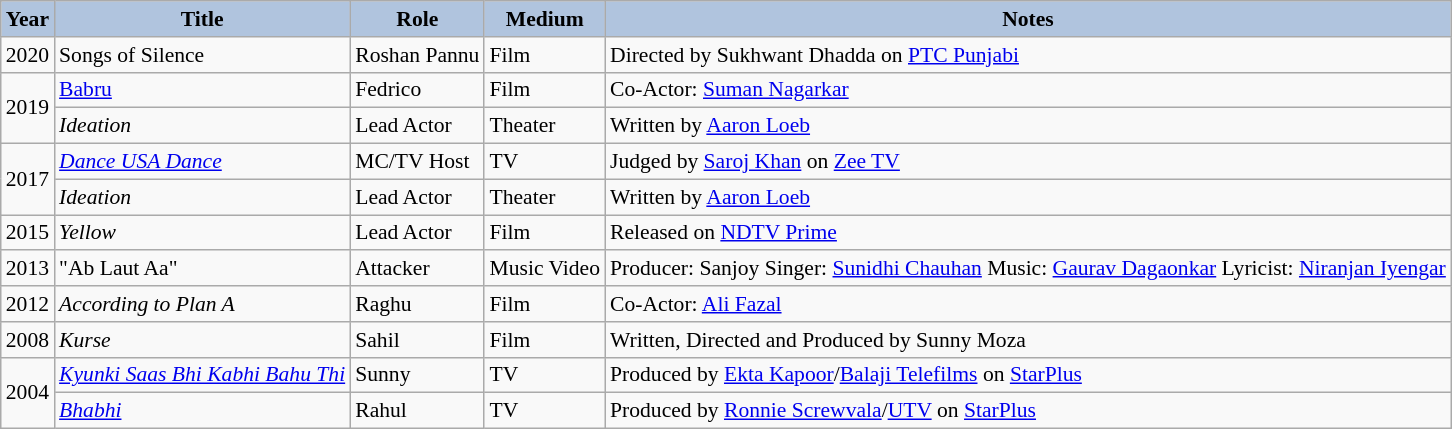<table class="wikitable" style="font-size:90%;">
<tr>
<th style="background:#B0C4DE;">Year</th>
<th style="background:#B0C4DE;">Title</th>
<th style="background:#B0C4DE;">Role</th>
<th style="background:#B0C4DE;">Medium</th>
<th style="background:#B0C4DE;">Notes</th>
</tr>
<tr>
<td>2020</td>
<td>Songs of Silence</td>
<td>Roshan Pannu</td>
<td>Film</td>
<td>Directed by Sukhwant Dhadda on <a href='#'>PTC Punjabi</a></td>
</tr>
<tr>
<td rowspan="2">2019</td>
<td><a href='#'>Babru</a></td>
<td>Fedrico</td>
<td>Film</td>
<td>Co-Actor: <a href='#'>Suman Nagarkar</a></td>
</tr>
<tr>
<td><em>Ideation</em></td>
<td>Lead Actor</td>
<td>Theater</td>
<td>Written by <a href='#'>Aaron Loeb</a></td>
</tr>
<tr>
<td rowspan="2">2017</td>
<td><em><a href='#'>Dance USA Dance</a></em></td>
<td>MC/TV Host</td>
<td>TV</td>
<td>Judged by <a href='#'>Saroj Khan</a> on <a href='#'>Zee TV</a></td>
</tr>
<tr>
<td><em>Ideation</em></td>
<td>Lead Actor</td>
<td>Theater</td>
<td>Written by <a href='#'>Aaron Loeb</a></td>
</tr>
<tr>
<td>2015</td>
<td><em>Yellow</em></td>
<td>Lead Actor</td>
<td>Film</td>
<td>Released on <a href='#'>NDTV Prime</a></td>
</tr>
<tr>
<td>2013</td>
<td>"Ab Laut Aa"</td>
<td>Attacker</td>
<td>Music Video</td>
<td>Producer: Sanjoy Singer: <a href='#'>Sunidhi Chauhan</a> Music: <a href='#'>Gaurav Dagaonkar</a> Lyricist: <a href='#'>Niranjan Iyengar</a></td>
</tr>
<tr>
<td>2012</td>
<td><em>According to Plan A</em></td>
<td>Raghu</td>
<td>Film</td>
<td>Co-Actor: <a href='#'>Ali Fazal</a></td>
</tr>
<tr>
<td>2008</td>
<td><em>Kurse</em></td>
<td>Sahil</td>
<td>Film</td>
<td>Written, Directed and Produced by Sunny Moza</td>
</tr>
<tr>
<td rowspan="2">2004</td>
<td><em><a href='#'>Kyunki Saas Bhi Kabhi Bahu Thi</a></em></td>
<td>Sunny</td>
<td>TV</td>
<td>Produced by <a href='#'>Ekta Kapoor</a>/<a href='#'>Balaji Telefilms</a> on <a href='#'>StarPlus</a></td>
</tr>
<tr>
<td><em><a href='#'>Bhabhi</a></em></td>
<td>Rahul</td>
<td>TV</td>
<td>Produced by <a href='#'>Ronnie Screwvala</a>/<a href='#'>UTV</a> on <a href='#'>StarPlus</a></td>
</tr>
</table>
